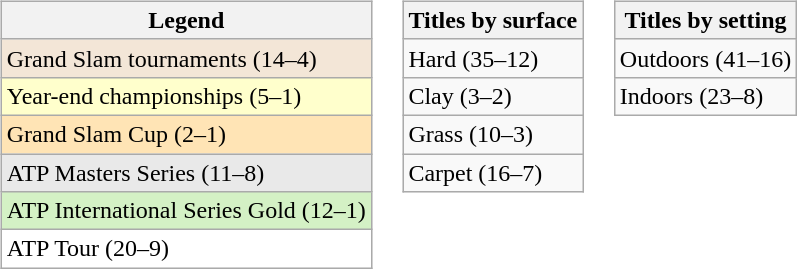<table>
<tr valign=top>
<td><br><table class=wikitable>
<tr>
<th>Legend</th>
</tr>
<tr style="background:#f3e6d7;">
<td>Grand Slam tournaments (14–4)</td>
</tr>
<tr style="background:#ffc;">
<td>Year-end championships (5–1)</td>
</tr>
<tr style="background:moccasin;">
<td>Grand Slam Cup (2–1)</td>
</tr>
<tr style="background:#e9e9e9;">
<td>ATP Masters Series (11–8)</td>
</tr>
<tr style="background:#d4f1c5;">
<td>ATP International Series Gold (12–1)</td>
</tr>
<tr bgcolor=White>
<td>ATP Tour (20–9)</td>
</tr>
</table>
</td>
<td><br><table class=wikitable>
<tr>
<th>Titles by surface</th>
</tr>
<tr>
<td>Hard (35–12)</td>
</tr>
<tr>
<td>Clay (3–2)</td>
</tr>
<tr>
<td>Grass (10–3)</td>
</tr>
<tr>
<td>Carpet (16–7)</td>
</tr>
</table>
</td>
<td><br><table class=wikitable>
<tr>
<th>Titles by setting</th>
</tr>
<tr>
<td>Outdoors (41–16)</td>
</tr>
<tr>
<td>Indoors (23–8)</td>
</tr>
</table>
</td>
</tr>
</table>
